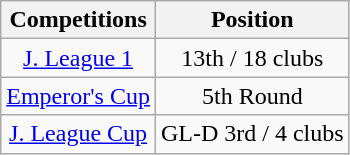<table class="wikitable" style="text-align:center;">
<tr>
<th>Competitions</th>
<th>Position</th>
</tr>
<tr>
<td><a href='#'>J. League 1</a></td>
<td>13th / 18 clubs</td>
</tr>
<tr>
<td><a href='#'>Emperor's Cup</a></td>
<td>5th Round</td>
</tr>
<tr>
<td><a href='#'>J. League Cup</a></td>
<td>GL-D 3rd / 4 clubs</td>
</tr>
</table>
